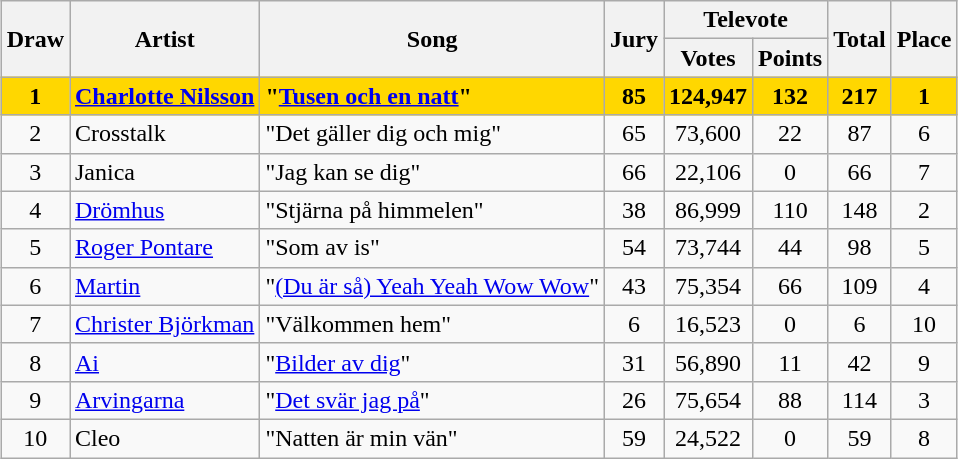<table class="sortable wikitable" style="margin: 1em auto 1em auto; text-align:center">
<tr>
<th rowspan="2">Draw</th>
<th rowspan="2">Artist</th>
<th rowspan="2">Song</th>
<th rowspan="2">Jury</th>
<th colspan="2">Televote</th>
<th rowspan="2">Total</th>
<th rowspan="2">Place</th>
</tr>
<tr>
<th>Votes</th>
<th>Points</th>
</tr>
<tr style="font-weight:bold;background:gold;">
<td>1</td>
<td align="left"><a href='#'>Charlotte Nilsson</a></td>
<td align="left">"<a href='#'>Tusen och en natt</a>"</td>
<td>85</td>
<td>124,947</td>
<td>132</td>
<td>217</td>
<td>1</td>
</tr>
<tr>
<td>2</td>
<td align="left">Crosstalk</td>
<td align="left">"Det gäller dig och mig"</td>
<td>65</td>
<td>73,600</td>
<td>22</td>
<td>87</td>
<td>6</td>
</tr>
<tr>
<td>3</td>
<td align="left">Janica</td>
<td align="left">"Jag kan se dig"</td>
<td>66</td>
<td>22,106</td>
<td>0</td>
<td>66</td>
<td>7</td>
</tr>
<tr>
<td>4</td>
<td align="left"><a href='#'>Drömhus</a></td>
<td align="left">"Stjärna på himmelen"</td>
<td>38</td>
<td>86,999</td>
<td>110</td>
<td>148</td>
<td>2</td>
</tr>
<tr>
<td>5</td>
<td align="left"><a href='#'>Roger Pontare</a></td>
<td align="left">"Som av is"</td>
<td>54</td>
<td>73,744</td>
<td>44</td>
<td>98</td>
<td>5</td>
</tr>
<tr>
<td>6</td>
<td align="left"><a href='#'>Martin</a></td>
<td align="left">"<a href='#'>(Du är så) Yeah Yeah Wow Wow</a>"</td>
<td>43</td>
<td>75,354</td>
<td>66</td>
<td>109</td>
<td>4</td>
</tr>
<tr>
<td>7</td>
<td align="left"><a href='#'>Christer Björkman</a></td>
<td align="left">"Välkommen hem"</td>
<td>6</td>
<td>16,523</td>
<td>0</td>
<td>6</td>
<td>10</td>
</tr>
<tr>
<td>8</td>
<td align="left"><a href='#'>Ai</a></td>
<td align="left">"<a href='#'>Bilder av dig</a>"</td>
<td>31</td>
<td>56,890</td>
<td>11</td>
<td>42</td>
<td>9</td>
</tr>
<tr>
<td>9</td>
<td align="left"><a href='#'>Arvingarna</a></td>
<td align="left">"<a href='#'>Det svär jag på</a>"</td>
<td>26</td>
<td>75,654</td>
<td>88</td>
<td>114</td>
<td>3</td>
</tr>
<tr>
<td>10</td>
<td align="left">Cleo</td>
<td align="left">"Natten är min vän"</td>
<td>59</td>
<td>24,522</td>
<td>0</td>
<td>59</td>
<td>8</td>
</tr>
</table>
